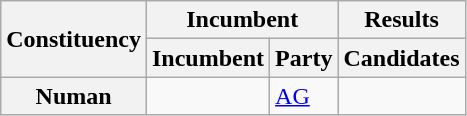<table class="wikitable sortable">
<tr>
<th rowspan="2">Constituency</th>
<th colspan="2">Incumbent</th>
<th>Results</th>
</tr>
<tr valign="bottom">
<th>Incumbent</th>
<th>Party</th>
<th>Candidates</th>
</tr>
<tr>
<th>Numan</th>
<td></td>
<td><a href='#'>AG</a></td>
<td nowrap=""></td>
</tr>
</table>
